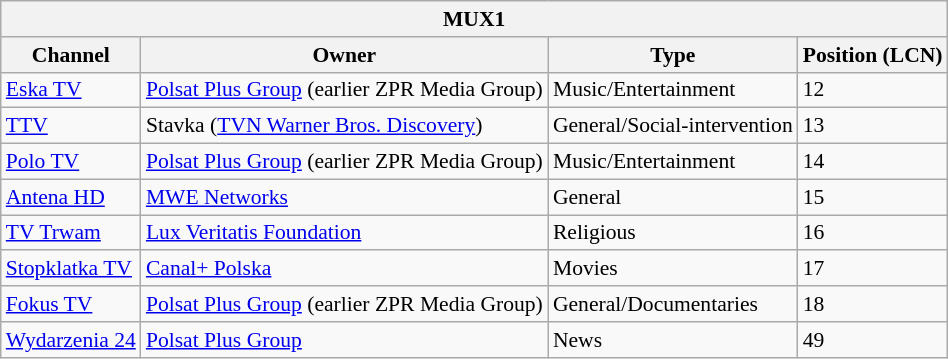<table class="wikitable" style="font-size: 90%">
<tr>
<th colspan="12">MUX1</th>
</tr>
<tr>
<th>Channel</th>
<th>Owner</th>
<th>Type</th>
<th>Position (LCN)</th>
</tr>
<tr>
<td><a href='#'>Eska TV</a></td>
<td><a href='#'>Polsat Plus Group</a> (earlier ZPR Media Group)</td>
<td>Music/Entertainment</td>
<td>12</td>
</tr>
<tr>
<td><a href='#'>TTV</a></td>
<td>Stavka (<a href='#'>TVN Warner Bros. Discovery</a>)</td>
<td>General/Social-intervention</td>
<td>13</td>
</tr>
<tr>
<td><a href='#'>Polo TV</a></td>
<td><a href='#'>Polsat Plus Group</a> (earlier ZPR Media Group)</td>
<td>Music/Entertainment</td>
<td>14</td>
</tr>
<tr>
<td><a href='#'>Antena HD</a></td>
<td><a href='#'>MWE Networks</a></td>
<td>General</td>
<td>15</td>
</tr>
<tr>
<td><a href='#'>TV Trwam</a></td>
<td><a href='#'>Lux Veritatis Foundation</a></td>
<td>Religious</td>
<td>16</td>
</tr>
<tr>
<td><a href='#'>Stopklatka TV</a></td>
<td><a href='#'>Canal+ Polska</a></td>
<td>Movies</td>
<td>17</td>
</tr>
<tr>
<td><a href='#'>Fokus TV</a></td>
<td><a href='#'>Polsat Plus Group</a> (earlier ZPR Media Group)</td>
<td>General/Documentaries</td>
<td>18</td>
</tr>
<tr>
<td><a href='#'>Wydarzenia 24</a></td>
<td><a href='#'>Polsat Plus Group</a></td>
<td>News</td>
<td>49</td>
</tr>
</table>
